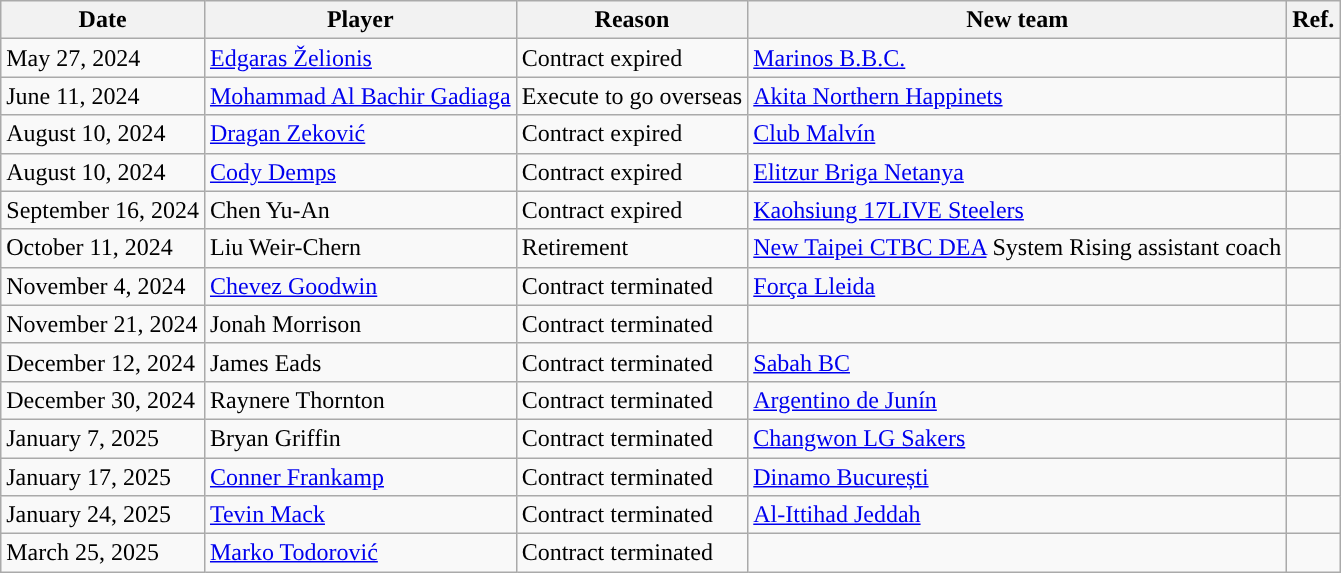<table class="wikitable">
<tr>
<th>Date</th>
<th>Player</th>
<th>Reason</th>
<th>New team</th>
<th>Ref.</th>
</tr>
<tr>
<td>May 27, 2024</td>
<td><a href='#'>Edgaras Želionis</a></td>
<td>Contract expired</td>
<td> <a href='#'>Marinos B.B.C.</a></td>
<td></td>
</tr>
<tr>
<td>June 11, 2024</td>
<td><a href='#'>Mohammad Al Bachir Gadiaga</a></td>
<td>Execute to go overseas</td>
<td> <a href='#'>Akita Northern Happinets</a></td>
<td></td>
</tr>
<tr>
<td>August 10, 2024</td>
<td><a href='#'>Dragan Zeković</a></td>
<td>Contract expired</td>
<td> <a href='#'>Club Malvín</a></td>
<td></td>
</tr>
<tr>
<td>August 10, 2024</td>
<td><a href='#'>Cody Demps</a></td>
<td>Contract expired</td>
<td> <a href='#'>Elitzur Briga Netanya</a></td>
<td></td>
</tr>
<tr>
<td>September 16, 2024</td>
<td>Chen Yu-An</td>
<td>Contract expired</td>
<td> <a href='#'>Kaohsiung 17LIVE Steelers</a></td>
<td></td>
</tr>
<tr>
<td>October 11, 2024</td>
<td>Liu Weir-Chern</td>
<td>Retirement</td>
<td> <a href='#'>New Taipei CTBC DEA</a> System Rising assistant coach</td>
<td></td>
</tr>
<tr>
<td>November 4, 2024</td>
<td><a href='#'>Chevez Goodwin</a></td>
<td>Contract terminated</td>
<td> <a href='#'>Força Lleida</a></td>
<td></td>
</tr>
<tr>
<td>November 21, 2024</td>
<td>Jonah Morrison</td>
<td>Contract terminated</td>
<td></td>
<td></td>
</tr>
<tr>
<td>December 12, 2024</td>
<td>James Eads</td>
<td>Contract terminated</td>
<td> <a href='#'>Sabah BC</a></td>
<td></td>
</tr>
<tr>
<td>December 30, 2024</td>
<td>Raynere Thornton</td>
<td>Contract terminated</td>
<td> <a href='#'>Argentino de Junín</a></td>
<td></td>
</tr>
<tr>
<td>January 7, 2025</td>
<td>Bryan Griffin</td>
<td>Contract terminated</td>
<td> <a href='#'>Changwon LG Sakers</a></td>
<td></td>
</tr>
<tr>
<td>January 17, 2025</td>
<td><a href='#'>Conner Frankamp</a></td>
<td>Contract terminated</td>
<td> <a href='#'>Dinamo București</a></td>
<td></td>
</tr>
<tr>
<td>January 24, 2025</td>
<td><a href='#'>Tevin Mack</a></td>
<td>Contract terminated</td>
<td> <a href='#'>Al-Ittihad Jeddah</a></td>
<td></td>
</tr>
<tr>
<td>March 25, 2025</td>
<td><a href='#'>Marko Todorović</a></td>
<td>Contract terminated</td>
<td></td>
<td></td>
</tr>
</table>
